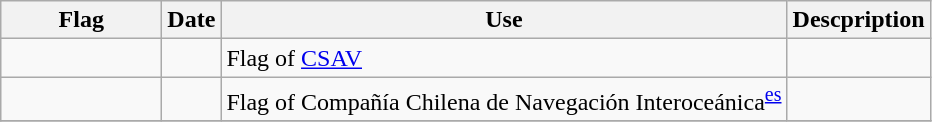<table class="wikitable">
<tr>
<th style="width:100px">Flag</th>
<th>Date</th>
<th>Use</th>
<th>Descpription</th>
</tr>
<tr>
<td></td>
<td></td>
<td>Flag of <a href='#'>CSAV</a></td>
<td></td>
</tr>
<tr>
<td></td>
<td></td>
<td>Flag of Compañía Chilena de Navegación Interoceánica<sup><a href='#'>es</a></sup></td>
<td></td>
</tr>
<tr>
</tr>
</table>
